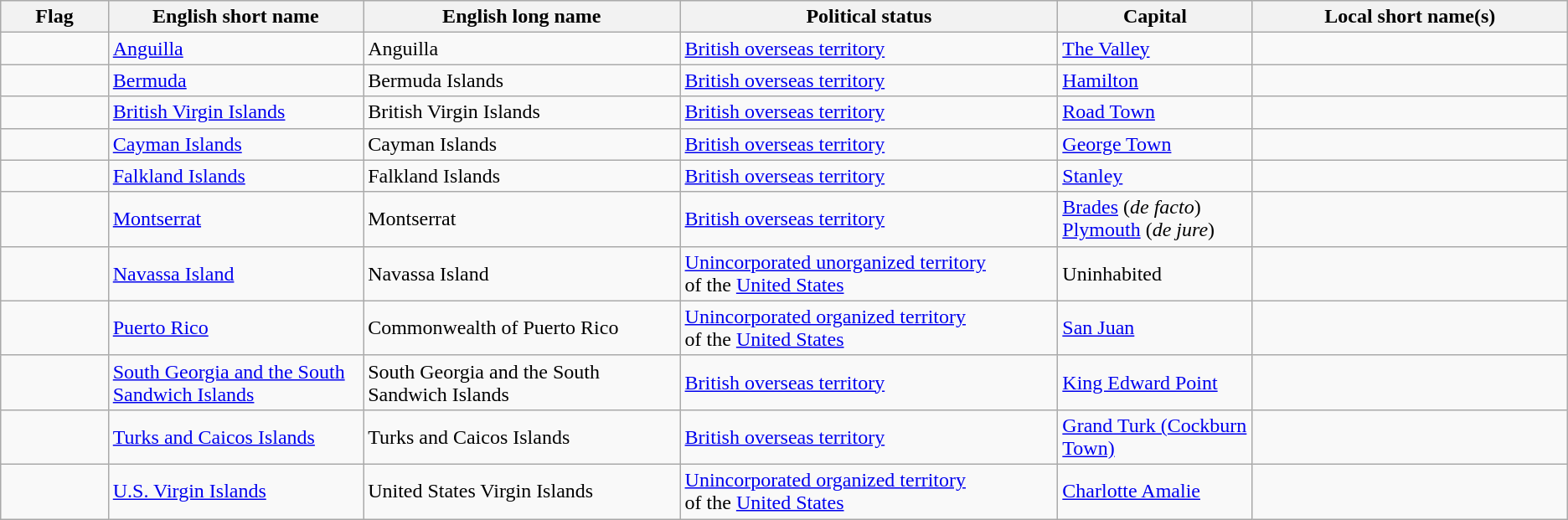<table class="wikitable sortable" style="padding-right:1px; padding-left:1pt; padding-bottom:1px; padding-top:1px;">
<tr style="background:#ececec;">
<th class="unsortable" style="width:80px;">Flag</th>
<th style="width:200px;">English short name</th>
<th style="width:250px;">English long name</th>
<th style="width:300px;">Political status</th>
<th style="width:150px;">Capital</th>
<th style="width:250px;">Local short name(s)</th>
</tr>
<tr>
<td style="text-align:center;"></td>
<td style="text-align:left;"><a href='#'>Anguilla</a></td>
<td style="text-align:left;">Anguilla</td>
<td style="text-align:left;"><a href='#'>British overseas territory</a></td>
<td style="text-align:left;"><a href='#'>The Valley</a></td>
<td style="text-align:left;"></td>
</tr>
<tr>
<td style="text-align:center;"></td>
<td style="text-align:left;"><a href='#'>Bermuda</a></td>
<td style="text-align:left;">Bermuda Islands</td>
<td style="text-align:left;"><a href='#'>British overseas territory</a></td>
<td style="text-align:left;"><a href='#'>Hamilton</a></td>
<td style="text-align:left;"><br></td>
</tr>
<tr>
<td style="text-align:center;"></td>
<td style="text-align:left;"><a href='#'>British Virgin Islands</a></td>
<td style="text-align:left;">British Virgin Islands</td>
<td style="text-align:left;"><a href='#'>British overseas territory</a></td>
<td style="text-align:left;"><a href='#'>Road Town</a></td>
<td style="text-align:left;"></td>
</tr>
<tr>
<td style="text-align:center;"></td>
<td style="text-align:left;"><a href='#'>Cayman Islands</a></td>
<td style="text-align:left;">Cayman Islands</td>
<td style="text-align:left;"><a href='#'>British overseas territory</a></td>
<td style="text-align:left;"><a href='#'>George Town</a></td>
<td style="text-align:left;"></td>
</tr>
<tr>
<td style="text-align:center;"></td>
<td style="text-align:left;"><a href='#'>Falkland Islands</a></td>
<td style="text-align:left;">Falkland Islands</td>
<td style="text-align:left;"><a href='#'>British overseas territory</a></td>
<td style="text-align:left;"><a href='#'>Stanley</a></td>
<td style="text-align:left;"><br></td>
</tr>
<tr>
<td style="text-align:center;"></td>
<td style="text-align:left;"><a href='#'>Montserrat</a></td>
<td style="text-align:left;">Montserrat</td>
<td style="text-align:left;"><a href='#'>British overseas territory</a></td>
<td style="text-align:left;"><a href='#'>Brades</a> (<em>de facto</em>)<br><a href='#'>Plymouth</a> (<em>de jure</em>)</td>
<td style="text-align:left;"></td>
</tr>
<tr>
<td style="text-align:center;"></td>
<td style="text-align:left;"><a href='#'>Navassa Island</a></td>
<td style="text-align:left;">Navassa Island</td>
<td style="text-align:left;"><a href='#'>Unincorporated unorganized territory</a><br>of the <a href='#'>United States</a></td>
<td style="text-align:left;">Uninhabited</td>
<td style="text-align:left;"></td>
</tr>
<tr>
<td style="text-align:center;"></td>
<td style="text-align:left;"><a href='#'>Puerto Rico</a></td>
<td style="text-align:left;">Commonwealth of Puerto Rico</td>
<td style="text-align:left;"><a href='#'>Unincorporated organized territory</a><br>of the <a href='#'>United States</a></td>
<td style="text-align:left;"><a href='#'>San Juan</a></td>
<td style="text-align:left;"><br></td>
</tr>
<tr>
<td style="text-align:center;"></td>
<td style="text-align:left;"><a href='#'>South Georgia and the South Sandwich Islands</a></td>
<td style="text-align:left;">South Georgia and the South Sandwich Islands</td>
<td style="text-align:left;"><a href='#'>British overseas territory</a></td>
<td style="text-align:left;"><a href='#'>King Edward Point</a></td>
<td style="text-align:left;"></td>
</tr>
<tr>
<td style="text-align:center;"></td>
<td style="text-align:left;"><a href='#'>Turks and Caicos Islands</a></td>
<td style="text-align:left;">Turks and Caicos Islands</td>
<td style="text-align:left;"><a href='#'>British overseas territory</a></td>
<td style="text-align:left;"><a href='#'>Grand Turk (Cockburn Town)</a></td>
<td style="text-align:left;"></td>
</tr>
<tr>
<td style="text-align:center;"></td>
<td style="text-align:left;"><a href='#'>U.S. Virgin Islands</a></td>
<td style="text-align:left;">United States Virgin Islands</td>
<td style="text-align:left;"><a href='#'>Unincorporated organized territory</a><br>of the <a href='#'>United States</a></td>
<td style="text-align:left;"><a href='#'>Charlotte Amalie</a></td>
<td style="text-align:left;"></td>
</tr>
</table>
